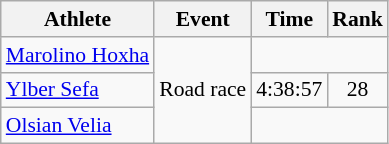<table class="wikitable" style="font-size:90%">
<tr>
<th>Athlete</th>
<th>Event</th>
<th>Time</th>
<th>Rank</th>
</tr>
<tr align=center>
<td align=left><a href='#'>Marolino Hoxha</a></td>
<td align=left rowspan=3>Road race</td>
<td colspan=2></td>
</tr>
<tr align=center>
<td align=left><a href='#'>Ylber Sefa</a></td>
<td>4:38:57</td>
<td>28</td>
</tr>
<tr align=center>
<td align=left><a href='#'>Olsian Velia</a></td>
<td colspan=2></td>
</tr>
</table>
